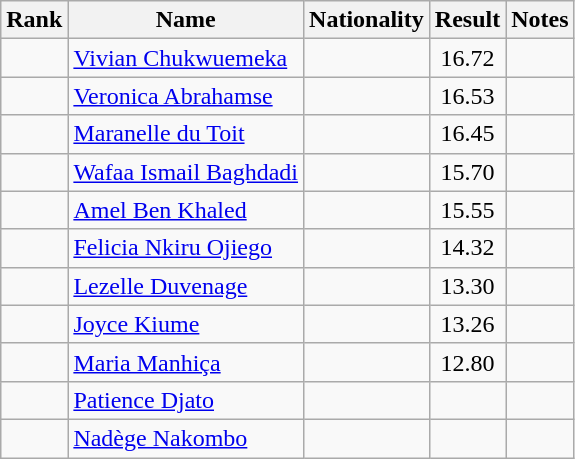<table class="wikitable sortable" style="text-align:center">
<tr>
<th>Rank</th>
<th>Name</th>
<th>Nationality</th>
<th>Result</th>
<th>Notes</th>
</tr>
<tr>
<td></td>
<td align=left><a href='#'>Vivian Chukwuemeka</a></td>
<td align=left></td>
<td>16.72</td>
<td></td>
</tr>
<tr>
<td></td>
<td align=left><a href='#'>Veronica Abrahamse</a></td>
<td align=left></td>
<td>16.53</td>
<td></td>
</tr>
<tr>
<td></td>
<td align=left><a href='#'>Maranelle du Toit</a></td>
<td align=left></td>
<td>16.45</td>
<td></td>
</tr>
<tr>
<td></td>
<td align=left><a href='#'>Wafaa Ismail Baghdadi</a></td>
<td align=left></td>
<td>15.70</td>
<td></td>
</tr>
<tr>
<td></td>
<td align=left><a href='#'>Amel Ben Khaled</a></td>
<td align=left></td>
<td>15.55</td>
<td></td>
</tr>
<tr>
<td></td>
<td align=left><a href='#'>Felicia Nkiru Ojiego</a></td>
<td align=left></td>
<td>14.32</td>
<td></td>
</tr>
<tr>
<td></td>
<td align=left><a href='#'>Lezelle Duvenage</a></td>
<td align=left></td>
<td>13.30</td>
<td></td>
</tr>
<tr>
<td></td>
<td align=left><a href='#'>Joyce Kiume</a></td>
<td align=left></td>
<td>13.26</td>
<td></td>
</tr>
<tr>
<td></td>
<td align=left><a href='#'>Maria Manhiça</a></td>
<td align=left></td>
<td>12.80</td>
<td></td>
</tr>
<tr>
<td></td>
<td align=left><a href='#'>Patience Djato</a></td>
<td align=left></td>
<td></td>
<td></td>
</tr>
<tr>
<td></td>
<td align=left><a href='#'>Nadège Nakombo</a></td>
<td align=left></td>
<td></td>
<td></td>
</tr>
</table>
